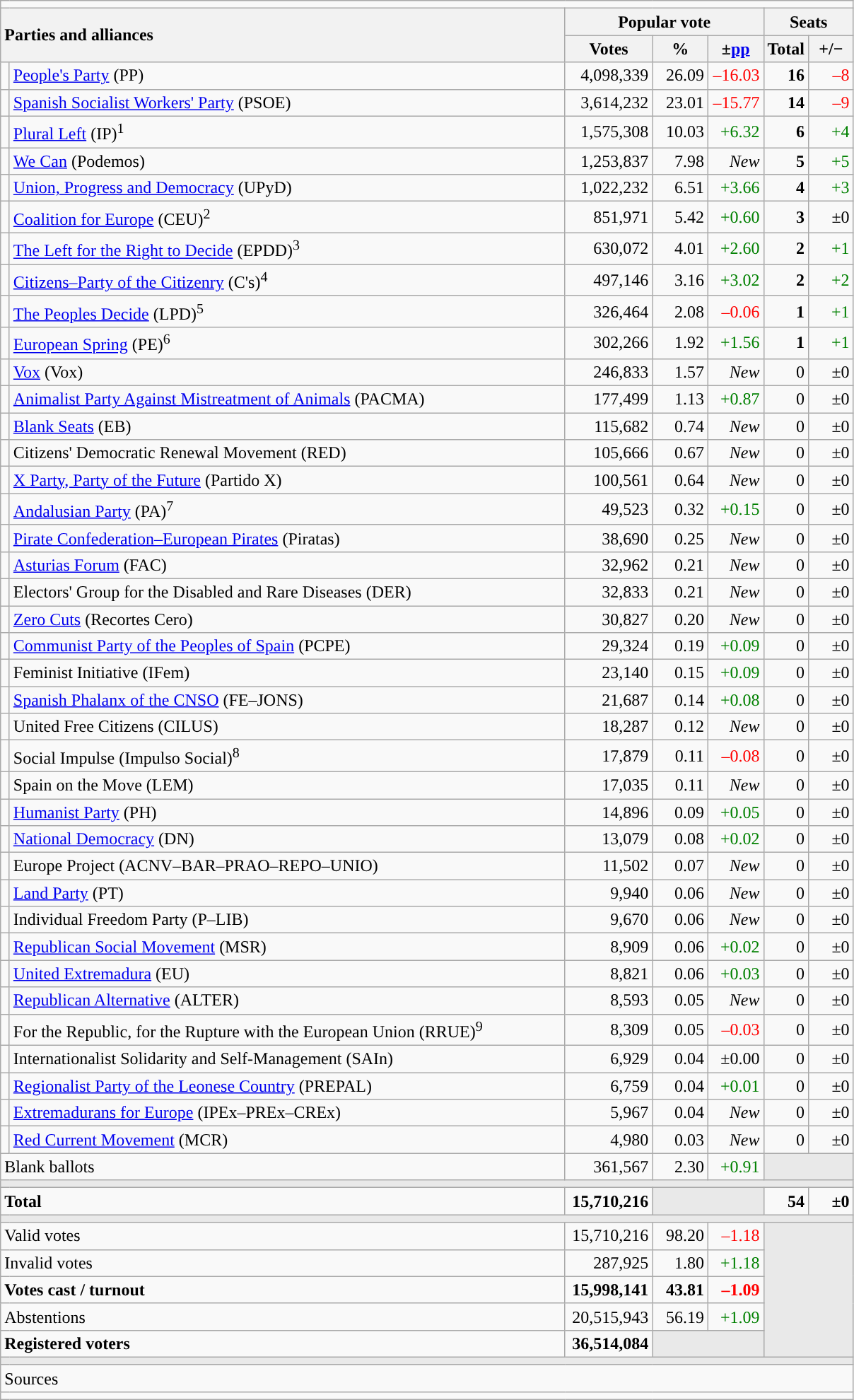<table class="wikitable" style="text-align:right">
<tr>
<td colspan="7"></td>
</tr>
<tr>
<th style="text-align:left;" rowspan="2" colspan="2" width="525">Parties and alliances</th>
<th colspan="3">Popular vote</th>
<th colspan="2">Seats</th>
</tr>
<tr>
<th width="75">Votes</th>
<th width="45">%</th>
<th width="45">±<a href='#'>pp</a></th>
<th width="35">Total</th>
<th width="35">+/−</th>
</tr>
<tr>
<td width="1" style="color:inherit;background:"></td>
<td align="left"><a href='#'>People's Party</a> (PP)</td>
<td>4,098,339</td>
<td>26.09</td>
<td style="color:red;">–16.03</td>
<td><strong>16</strong></td>
<td style="color:red;">–8</td>
</tr>
<tr>
<td style="color:inherit;background:"></td>
<td align="left"><a href='#'>Spanish Socialist Workers' Party</a> (PSOE)</td>
<td>3,614,232</td>
<td>23.01</td>
<td style="color:red;">–15.77</td>
<td><strong>14</strong></td>
<td style="color:red;">–9</td>
</tr>
<tr>
<td style="color:inherit;background:"></td>
<td align="left"><a href='#'>Plural Left</a> (IP)<sup>1</sup></td>
<td>1,575,308</td>
<td>10.03</td>
<td style="color:green;">+6.32</td>
<td><strong>6</strong></td>
<td style="color:green;">+4</td>
</tr>
<tr>
<td style="color:inherit;background:"></td>
<td align="left"><a href='#'>We Can</a> (Podemos)</td>
<td>1,253,837</td>
<td>7.98</td>
<td><em>New</em></td>
<td><strong>5</strong></td>
<td style="color:green;">+5</td>
</tr>
<tr>
<td style="color:inherit;background:"></td>
<td align="left"><a href='#'>Union, Progress and Democracy</a> (UPyD)</td>
<td>1,022,232</td>
<td>6.51</td>
<td style="color:green;">+3.66</td>
<td><strong>4</strong></td>
<td style="color:green;">+3</td>
</tr>
<tr>
<td style="color:inherit;background:"></td>
<td align="left"><a href='#'>Coalition for Europe</a> (CEU)<sup>2</sup></td>
<td>851,971</td>
<td>5.42</td>
<td style="color:green;">+0.60</td>
<td><strong>3</strong></td>
<td>±0</td>
</tr>
<tr>
<td style="color:inherit;background:"></td>
<td align="left"><a href='#'>The Left for the Right to Decide</a> (EPDD)<sup>3</sup></td>
<td>630,072</td>
<td>4.01</td>
<td style="color:green;">+2.60</td>
<td><strong>2</strong></td>
<td style="color:green;">+1</td>
</tr>
<tr>
<td style="color:inherit;background:"></td>
<td align="left"><a href='#'>Citizens–Party of the Citizenry</a> (C's)<sup>4</sup></td>
<td>497,146</td>
<td>3.16</td>
<td style="color:green;">+3.02</td>
<td><strong>2</strong></td>
<td style="color:green;">+2</td>
</tr>
<tr>
<td style="color:inherit;background:"></td>
<td align="left"><a href='#'>The Peoples Decide</a> (LPD)<sup>5</sup></td>
<td>326,464</td>
<td>2.08</td>
<td style="color:red;">–0.06</td>
<td><strong>1</strong></td>
<td style="color:green;">+1</td>
</tr>
<tr>
<td style="color:inherit;background:"></td>
<td align="left"><a href='#'>European Spring</a> (PE)<sup>6</sup></td>
<td>302,266</td>
<td>1.92</td>
<td style="color:green;">+1.56</td>
<td><strong>1</strong></td>
<td style="color:green;">+1</td>
</tr>
<tr>
<td style="color:inherit;background:"></td>
<td align="left"><a href='#'>Vox</a> (Vox)</td>
<td>246,833</td>
<td>1.57</td>
<td><em>New</em></td>
<td>0</td>
<td>±0</td>
</tr>
<tr>
<td style="color:inherit;background:"></td>
<td align="left"><a href='#'>Animalist Party Against Mistreatment of Animals</a> (PACMA)</td>
<td>177,499</td>
<td>1.13</td>
<td style="color:green;">+0.87</td>
<td>0</td>
<td>±0</td>
</tr>
<tr>
<td style="color:inherit;background:"></td>
<td align="left"><a href='#'>Blank Seats</a> (EB)</td>
<td>115,682</td>
<td>0.74</td>
<td><em>New</em></td>
<td>0</td>
<td>±0</td>
</tr>
<tr>
<td style="color:inherit;background:"></td>
<td align="left">Citizens' Democratic Renewal Movement (RED)</td>
<td>105,666</td>
<td>0.67</td>
<td><em>New</em></td>
<td>0</td>
<td>±0</td>
</tr>
<tr>
<td style="color:inherit;background:"></td>
<td align="left"><a href='#'>X Party, Party of the Future</a> (Partido X)</td>
<td>100,561</td>
<td>0.64</td>
<td><em>New</em></td>
<td>0</td>
<td>±0</td>
</tr>
<tr>
<td style="color:inherit;background:"></td>
<td align="left"><a href='#'>Andalusian Party</a> (PA)<sup>7</sup></td>
<td>49,523</td>
<td>0.32</td>
<td style="color:green;">+0.15</td>
<td>0</td>
<td>±0</td>
</tr>
<tr>
<td style="color:inherit;background:"></td>
<td align="left"><a href='#'>Pirate Confederation–European Pirates</a> (Piratas)</td>
<td>38,690</td>
<td>0.25</td>
<td><em>New</em></td>
<td>0</td>
<td>±0</td>
</tr>
<tr>
<td style="color:inherit;background:"></td>
<td align="left"><a href='#'>Asturias Forum</a> (FAC)</td>
<td>32,962</td>
<td>0.21</td>
<td><em>New</em></td>
<td>0</td>
<td>±0</td>
</tr>
<tr>
<td style="color:inherit;background:"></td>
<td align="left">Electors' Group for the Disabled and Rare Diseases (DER)</td>
<td>32,833</td>
<td>0.21</td>
<td><em>New</em></td>
<td>0</td>
<td>±0</td>
</tr>
<tr>
<td style="color:inherit;background:"></td>
<td align="left"><a href='#'>Zero Cuts</a> (Recortes Cero)</td>
<td>30,827</td>
<td>0.20</td>
<td><em>New</em></td>
<td>0</td>
<td>±0</td>
</tr>
<tr>
<td style="color:inherit;background:"></td>
<td align="left"><a href='#'>Communist Party of the Peoples of Spain</a> (PCPE)</td>
<td>29,324</td>
<td>0.19</td>
<td style="color:green;">+0.09</td>
<td>0</td>
<td>±0</td>
</tr>
<tr>
<td style="color:inherit;background:"></td>
<td align="left">Feminist Initiative (IFem)</td>
<td>23,140</td>
<td>0.15</td>
<td style="color:green;">+0.09</td>
<td>0</td>
<td>±0</td>
</tr>
<tr>
<td style="color:inherit;background:"></td>
<td align="left"><a href='#'>Spanish Phalanx of the CNSO</a> (FE–JONS)</td>
<td>21,687</td>
<td>0.14</td>
<td style="color:green;">+0.08</td>
<td>0</td>
<td>±0</td>
</tr>
<tr>
<td style="color:inherit;background:"></td>
<td align="left">United Free Citizens (CILUS)</td>
<td>18,287</td>
<td>0.12</td>
<td><em>New</em></td>
<td>0</td>
<td>±0</td>
</tr>
<tr>
<td style="color:inherit;background:"></td>
<td align="left">Social Impulse (Impulso Social)<sup>8</sup></td>
<td>17,879</td>
<td>0.11</td>
<td style="color:red;">–0.08</td>
<td>0</td>
<td>±0</td>
</tr>
<tr>
<td style="color:inherit;background:"></td>
<td align="left">Spain on the Move (LEM)</td>
<td>17,035</td>
<td>0.11</td>
<td><em>New</em></td>
<td>0</td>
<td>±0</td>
</tr>
<tr>
<td style="color:inherit;background:"></td>
<td align="left"><a href='#'>Humanist Party</a> (PH)</td>
<td>14,896</td>
<td>0.09</td>
<td style="color:green;">+0.05</td>
<td>0</td>
<td>±0</td>
</tr>
<tr>
<td style="color:inherit;background:"></td>
<td align="left"><a href='#'>National Democracy</a> (DN)</td>
<td>13,079</td>
<td>0.08</td>
<td style="color:green;">+0.02</td>
<td>0</td>
<td>±0</td>
</tr>
<tr>
<td style="color:inherit;background:"></td>
<td align="left">Europe Project (ACNV–BAR–PRAO–REPO–UNIO)</td>
<td>11,502</td>
<td>0.07</td>
<td><em>New</em></td>
<td>0</td>
<td>±0</td>
</tr>
<tr>
<td style="color:inherit;background:"></td>
<td align="left"><a href='#'>Land Party</a> (PT)</td>
<td>9,940</td>
<td>0.06</td>
<td><em>New</em></td>
<td>0</td>
<td>±0</td>
</tr>
<tr>
<td style="color:inherit;background:"></td>
<td align="left">Individual Freedom Party (P–LIB)</td>
<td>9,670</td>
<td>0.06</td>
<td><em>New</em></td>
<td>0</td>
<td>±0</td>
</tr>
<tr>
<td style="color:inherit;background:"></td>
<td align="left"><a href='#'>Republican Social Movement</a> (MSR)</td>
<td>8,909</td>
<td>0.06</td>
<td style="color:green;">+0.02</td>
<td>0</td>
<td>±0</td>
</tr>
<tr>
<td style="color:inherit;background:"></td>
<td align="left"><a href='#'>United Extremadura</a> (EU)</td>
<td>8,821</td>
<td>0.06</td>
<td style="color:green;">+0.03</td>
<td>0</td>
<td>±0</td>
</tr>
<tr>
<td style="color:inherit;background:"></td>
<td align="left"><a href='#'>Republican Alternative</a> (ALTER)</td>
<td>8,593</td>
<td>0.05</td>
<td><em>New</em></td>
<td>0</td>
<td>±0</td>
</tr>
<tr>
<td style="color:inherit;background:"></td>
<td align="left">For the Republic, for the Rupture with the European Union (RRUE)<sup>9</sup></td>
<td>8,309</td>
<td>0.05</td>
<td style="color:red;">–0.03</td>
<td>0</td>
<td>±0</td>
</tr>
<tr>
<td style="color:inherit;background:"></td>
<td align="left">Internationalist Solidarity and Self-Management (SAIn)</td>
<td>6,929</td>
<td>0.04</td>
<td>±0.00</td>
<td>0</td>
<td>±0</td>
</tr>
<tr>
<td style="color:inherit;background:"></td>
<td align="left"><a href='#'>Regionalist Party of the Leonese Country</a> (PREPAL)</td>
<td>6,759</td>
<td>0.04</td>
<td style="color:green;">+0.01</td>
<td>0</td>
<td>±0</td>
</tr>
<tr>
<td style="color:inherit;background:"></td>
<td align="left"><a href='#'>Extremadurans for Europe</a> (IPEx–PREx–CREx)</td>
<td>5,967</td>
<td>0.04</td>
<td><em>New</em></td>
<td>0</td>
<td>±0</td>
</tr>
<tr>
<td style="color:inherit;background:"></td>
<td align="left"><a href='#'>Red Current Movement</a> (MCR)</td>
<td>4,980</td>
<td>0.03</td>
<td><em>New</em></td>
<td>0</td>
<td>±0</td>
</tr>
<tr>
<td align="left" colspan="2">Blank ballots</td>
<td>361,567</td>
<td>2.30</td>
<td style="color:green;">+0.91</td>
<td bgcolor="#E9E9E9" colspan="2"></td>
</tr>
<tr>
<td colspan="7" bgcolor="#E9E9E9"></td>
</tr>
<tr style="font-weight:bold;">
<td align="left" colspan="2">Total</td>
<td>15,710,216</td>
<td bgcolor="#E9E9E9" colspan="2"></td>
<td>54</td>
<td>±0</td>
</tr>
<tr>
<td colspan="7" bgcolor="#E9E9E9"></td>
</tr>
<tr>
<td align="left" colspan="2">Valid votes</td>
<td>15,710,216</td>
<td>98.20</td>
<td style="color:red;">–1.18</td>
<td bgcolor="#E9E9E9" colspan="2" rowspan="5"></td>
</tr>
<tr>
<td align="left" colspan="2">Invalid votes</td>
<td>287,925</td>
<td>1.80</td>
<td style="color:green;">+1.18</td>
</tr>
<tr style="font-weight:bold;">
<td align="left" colspan="2">Votes cast / turnout</td>
<td>15,998,141</td>
<td>43.81</td>
<td style="color:red;">–1.09</td>
</tr>
<tr>
<td align="left" colspan="2">Abstentions</td>
<td>20,515,943</td>
<td>56.19</td>
<td style="color:green;">+1.09</td>
</tr>
<tr style="font-weight:bold;">
<td align="left" colspan="2">Registered voters</td>
<td>36,514,084</td>
<td bgcolor="#E9E9E9" colspan="2"></td>
</tr>
<tr>
<td colspan="7" bgcolor="#E9E9E9"></td>
</tr>
<tr>
<td align="left" colspan="7">Sources</td>
</tr>
<tr>
<td colspan="7" style="text-align:left; max-width:790px;"></td>
</tr>
</table>
